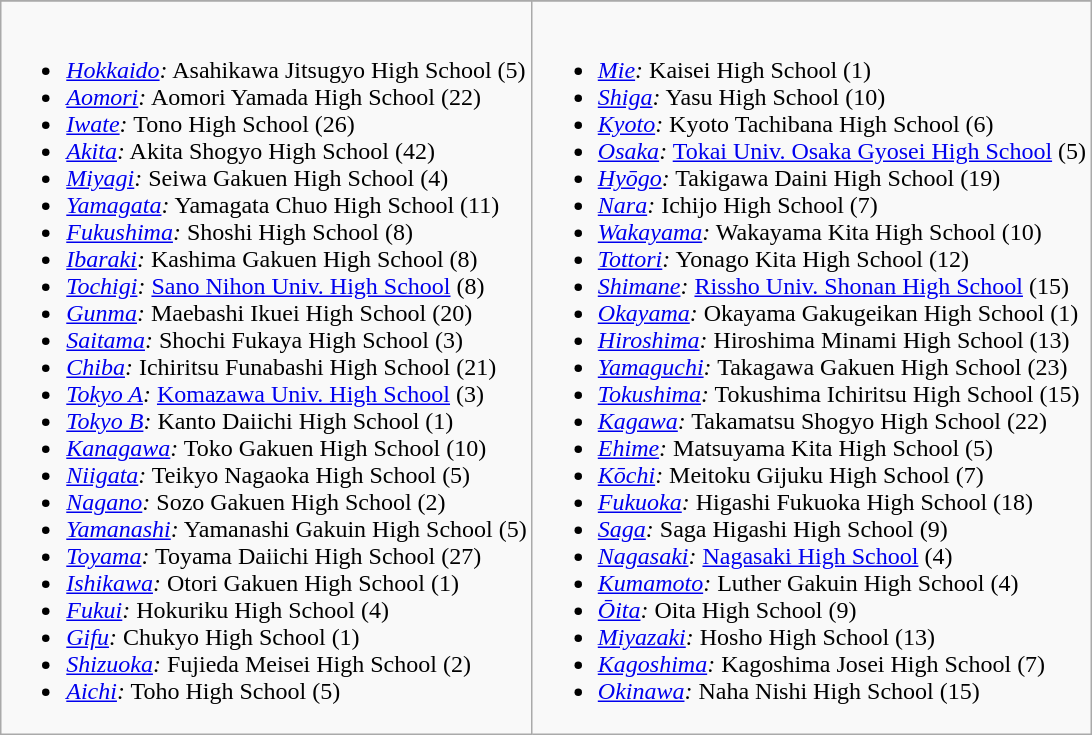<table class="wikitable">
<tr style="vertical-align:top; background:#d6e2b3; text-align:center;">
</tr>
<tr valign="top">
<td><br><ul><li><em><a href='#'>Hokkaido</a>:</em> Asahikawa Jitsugyo High School (5)</li><li><em><a href='#'>Aomori</a>:</em> Aomori Yamada High School (22)</li><li><em><a href='#'>Iwate</a>:</em> Tono High School (26)</li><li><em><a href='#'>Akita</a>:</em> Akita Shogyo High School (42)</li><li><em><a href='#'>Miyagi</a>:</em> Seiwa Gakuen High School (4)</li><li><em><a href='#'>Yamagata</a>:</em> Yamagata Chuo High School (11)</li><li><em><a href='#'>Fukushima</a>:</em> Shoshi High School (8)</li><li><em><a href='#'>Ibaraki</a>:</em> Kashima Gakuen High School (8)</li><li><em><a href='#'>Tochigi</a>:</em> <a href='#'>Sano Nihon Univ. High School</a> (8)</li><li><em><a href='#'>Gunma</a>:</em> Maebashi Ikuei High School (20)</li><li><em><a href='#'>Saitama</a>:</em> Shochi Fukaya High School (3)</li><li><em><a href='#'>Chiba</a>:</em> Ichiritsu Funabashi High School (21)</li><li><em><a href='#'>Tokyo A</a>:</em> <a href='#'>Komazawa Univ. High School</a> (3)</li><li><em><a href='#'>Tokyo B</a>:</em> Kanto Daiichi High School (1)</li><li><em><a href='#'>Kanagawa</a>:</em> Toko Gakuen High School (10)</li><li><em><a href='#'>Niigata</a>:</em> Teikyo Nagaoka High School (5)</li><li><em><a href='#'>Nagano</a>:</em> Sozo Gakuen High School (2)</li><li><em><a href='#'>Yamanashi</a>:</em> Yamanashi Gakuin High School (5)</li><li><em><a href='#'>Toyama</a>:</em> Toyama Daiichi High School (27)</li><li><em><a href='#'>Ishikawa</a>:</em> Otori Gakuen High School (1)</li><li><em><a href='#'>Fukui</a>:</em> Hokuriku High School (4)</li><li><em><a href='#'>Gifu</a>:</em> Chukyo High School (1)</li><li><em><a href='#'>Shizuoka</a>:</em> Fujieda Meisei High School (2)</li><li><em><a href='#'>Aichi</a>:</em> Toho High School (5)</li></ul></td>
<td><br><ul><li><em><a href='#'>Mie</a>:</em> Kaisei High School (1)</li><li><em><a href='#'>Shiga</a>:</em> Yasu High School (10)</li><li><em><a href='#'>Kyoto</a>:</em> Kyoto Tachibana High School (6)</li><li><em><a href='#'>Osaka</a>:</em> <a href='#'>Tokai Univ. Osaka Gyosei High School</a> (5)</li><li><em><a href='#'>Hyōgo</a>:</em> Takigawa Daini High School (19)</li><li><em><a href='#'>Nara</a>:</em> Ichijo High School (7)</li><li><em><a href='#'>Wakayama</a>:</em> Wakayama Kita High School (10)</li><li><em><a href='#'>Tottori</a>:</em> Yonago Kita High School (12)</li><li><em><a href='#'>Shimane</a>:</em> <a href='#'>Rissho Univ. Shonan High School</a> (15)</li><li><em><a href='#'>Okayama</a>:</em> Okayama Gakugeikan High School (1)</li><li><em><a href='#'>Hiroshima</a>:</em> Hiroshima Minami High School (13)</li><li><em><a href='#'>Yamaguchi</a>:</em> Takagawa Gakuen High School (23)</li><li><em><a href='#'>Tokushima</a>:</em> Tokushima Ichiritsu High School (15)</li><li><em><a href='#'>Kagawa</a>:</em> Takamatsu Shogyo High School (22)</li><li><em><a href='#'>Ehime</a>:</em> Matsuyama Kita High School (5)</li><li><em><a href='#'>Kōchi</a>:</em> Meitoku Gijuku High School (7)</li><li><em><a href='#'>Fukuoka</a>:</em> Higashi Fukuoka High School (18)</li><li><em><a href='#'>Saga</a>:</em> Saga Higashi High School (9)</li><li><em><a href='#'>Nagasaki</a>:</em> <a href='#'>Nagasaki  High School</a> (4)</li><li><em><a href='#'>Kumamoto</a>:</em> Luther Gakuin High School (4)</li><li><em><a href='#'>Ōita</a>:</em> Oita High School (9)</li><li><em><a href='#'>Miyazaki</a>:</em> Hosho High School (13)</li><li><em><a href='#'>Kagoshima</a>:</em> Kagoshima Josei High School (7)</li><li><em><a href='#'>Okinawa</a>:</em> Naha Nishi High School (15)</li></ul></td>
</tr>
</table>
